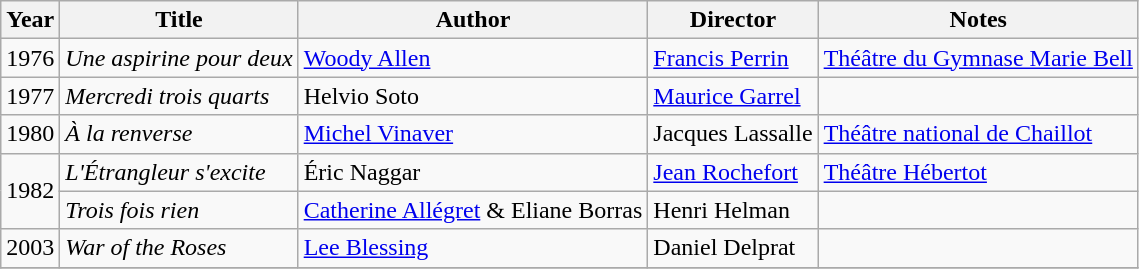<table class="wikitable">
<tr>
<th>Year</th>
<th>Title</th>
<th>Author</th>
<th>Director</th>
<th>Notes</th>
</tr>
<tr>
<td>1976</td>
<td><em>Une aspirine pour deux</em></td>
<td><a href='#'>Woody Allen</a></td>
<td><a href='#'>Francis Perrin</a></td>
<td><a href='#'>Théâtre du Gymnase Marie Bell</a></td>
</tr>
<tr>
<td>1977</td>
<td><em>Mercredi trois quarts</em></td>
<td>Helvio Soto</td>
<td><a href='#'>Maurice Garrel</a></td>
<td></td>
</tr>
<tr>
<td>1980</td>
<td><em>À la renverse</em></td>
<td><a href='#'>Michel Vinaver</a></td>
<td>Jacques Lassalle</td>
<td><a href='#'>Théâtre national de Chaillot</a></td>
</tr>
<tr>
<td rowspan=2>1982</td>
<td><em>L'Étrangleur s'excite</em></td>
<td>Éric Naggar</td>
<td><a href='#'>Jean Rochefort</a></td>
<td><a href='#'>Théâtre Hébertot</a></td>
</tr>
<tr>
<td><em>Trois fois rien</em></td>
<td><a href='#'>Catherine Allégret</a> & Eliane Borras</td>
<td>Henri Helman</td>
<td></td>
</tr>
<tr>
<td>2003</td>
<td><em>War of the Roses</em></td>
<td><a href='#'>Lee Blessing</a></td>
<td>Daniel Delprat</td>
<td></td>
</tr>
<tr>
</tr>
</table>
